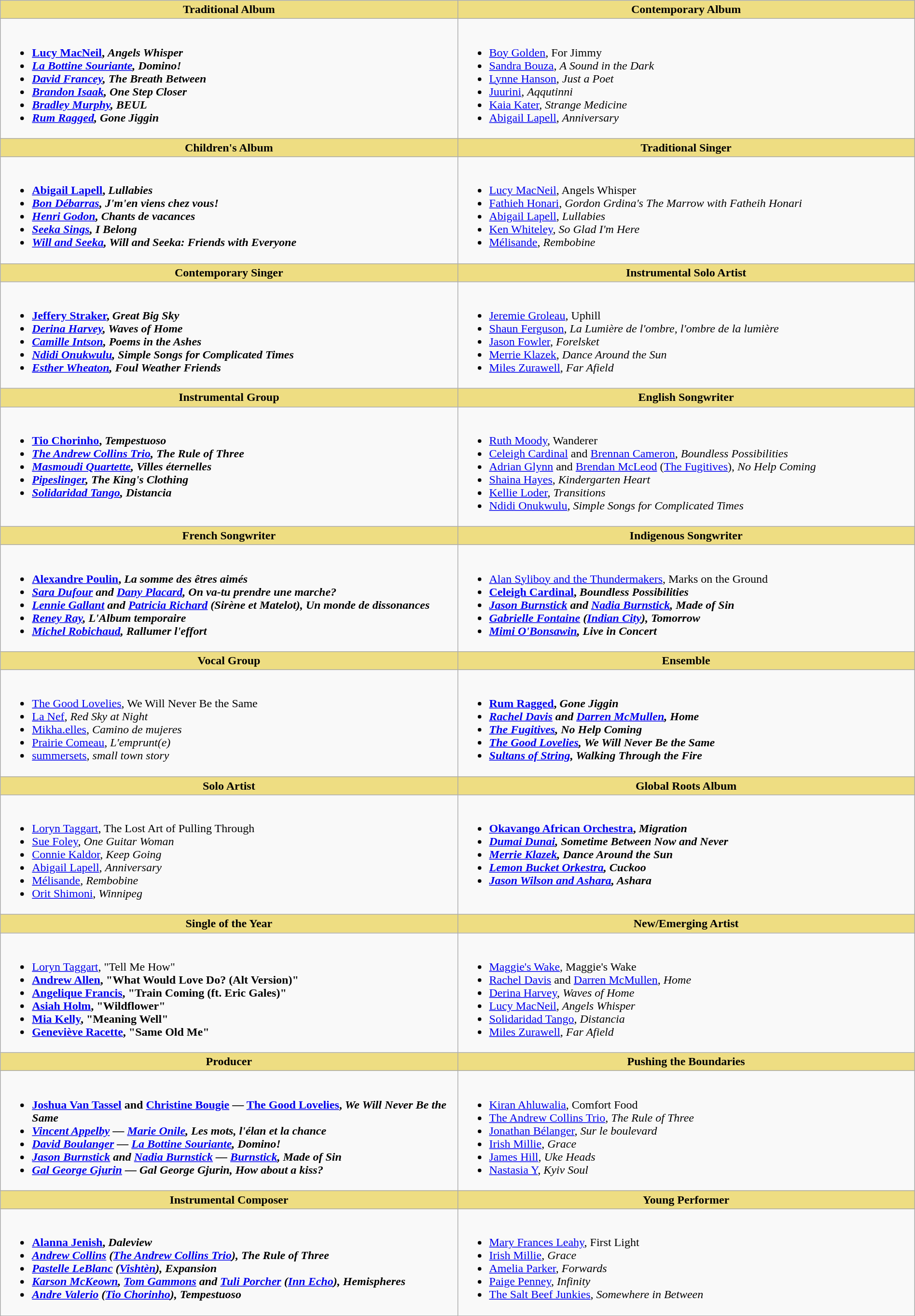<table class=wikitable width="100%">
<tr>
<th style="background:#EEDD82; width:50%">Traditional Album</th>
<th style="background:#EEDD82; width:50%">Contemporary Album</th>
</tr>
<tr>
<td valign="top"><br><ul><li> <strong><a href='#'>Lucy MacNeil</a>, <em>Angels Whisper<strong><em></li><li><a href='#'>La Bottine Souriante</a>, </em>Domino!<em></li><li><a href='#'>David Francey</a>, </em>The Breath Between<em></li><li><a href='#'>Brandon Isaak</a>, </em>One Step Closer<em></li><li><a href='#'>Bradley Murphy</a>, </em>BEUL<em></li><li><a href='#'>Rum Ragged</a>, </em>Gone Jiggin<em></li></ul></td>
<td valign="top"><br><ul><li> </strong><a href='#'>Boy Golden</a>, </em>For Jimmy</em></strong></li><li><a href='#'>Sandra Bouza</a>, <em>A Sound in the Dark</em></li><li><a href='#'>Lynne Hanson</a>, <em>Just a Poet</em></li><li><a href='#'>Juurini</a>, <em>Aqqutinni</em></li><li><a href='#'>Kaia Kater</a>, <em>Strange Medicine</em></li><li><a href='#'>Abigail Lapell</a>, <em>Anniversary</em></li></ul></td>
</tr>
<tr>
<th style="background:#EEDD82; width:50%">Children's Album</th>
<th style="background:#EEDD82; width:50%">Traditional Singer</th>
</tr>
<tr>
<td valign="top"><br><ul><li> <strong><a href='#'>Abigail Lapell</a>, <em>Lullabies<strong><em></li><li><a href='#'>Bon Débarras</a>, </em>J'm'en viens chez vous!<em></li><li><a href='#'>Henri Godon</a>, </em>Chants de vacances<em></li><li><a href='#'>Seeka Sings</a>, </em>I Belong<em></li><li><a href='#'>Will and Seeka</a>, </em>Will and Seeka: Friends with Everyone<em></li></ul></td>
<td valign="top"><br><ul><li> </strong><a href='#'>Lucy MacNeil</a>, </em>Angels Whisper</em></strong></li><li><a href='#'>Fathieh Honari</a>, <em>Gordon Grdina's The Marrow with Fatheih Honari</em></li><li><a href='#'>Abigail Lapell</a>, <em>Lullabies</em></li><li><a href='#'>Ken Whiteley</a>, <em>So Glad I'm Here</em></li><li><a href='#'>Mélisande</a>, <em>Rembobine</em></li></ul></td>
</tr>
<tr>
<th style="background:#EEDD82; width:50%">Contemporary Singer</th>
<th style="background:#EEDD82; width:50%">Instrumental Solo Artist</th>
</tr>
<tr>
<td valign="top"><br><ul><li> <strong><a href='#'>Jeffery Straker</a>, <em>Great Big Sky<strong><em></li><li><a href='#'>Derina Harvey</a>, </em>Waves of Home<em></li><li><a href='#'>Camille Intson</a>, </em>Poems in the Ashes<em></li><li><a href='#'>Ndidi Onukwulu</a>, </em>Simple Songs for Complicated Times<em></li><li><a href='#'>Esther Wheaton</a>, </em>Foul Weather Friends<em></li></ul></td>
<td valign="top"><br><ul><li> </strong><a href='#'>Jeremie Groleau</a>, </em>Uphill</em></strong></li><li><a href='#'>Shaun Ferguson</a>, <em>La Lumière de l'ombre, l'ombre de la lumière</em></li><li><a href='#'>Jason Fowler</a>, <em>Forelsket</em></li><li><a href='#'>Merrie Klazek</a>, <em>Dance Around the Sun</em></li><li><a href='#'>Miles Zurawell</a>, <em>Far Afield</em></li></ul></td>
</tr>
<tr>
<th style="background:#EEDD82; width:50%">Instrumental Group</th>
<th style="background:#EEDD82; width:50%">English Songwriter</th>
</tr>
<tr>
<td valign="top"><br><ul><li> <strong><a href='#'>Tio Chorinho</a>, <em>Tempestuoso<strong><em></li><li><a href='#'>The Andrew Collins Trio</a>, </em>The Rule of Three<em></li><li><a href='#'>Masmoudi Quartette</a>, </em>Villes éternelles<em></li><li><a href='#'>Pipeslinger</a>, </em>The King's Clothing<em></li><li><a href='#'>Solidaridad Tango</a>, </em>Distancia<em></li></ul></td>
<td valign="top"><br><ul><li> </strong><a href='#'>Ruth Moody</a>, </em>Wanderer</em></strong></li><li><a href='#'>Celeigh Cardinal</a> and <a href='#'>Brennan Cameron</a>, <em>Boundless Possibilities</em></li><li><a href='#'>Adrian Glynn</a> and <a href='#'>Brendan McLeod</a> (<a href='#'>The Fugitives</a>), <em>No Help Coming</em></li><li><a href='#'>Shaina Hayes</a>, <em>Kindergarten Heart</em></li><li><a href='#'>Kellie Loder</a>, <em>Transitions</em></li><li><a href='#'>Ndidi Onukwulu</a>, <em>Simple Songs for Complicated Times</em></li></ul></td>
</tr>
<tr>
<th style="background:#EEDD82; width:50%">French Songwriter</th>
<th style="background:#EEDD82; width:50%">Indigenous Songwriter</th>
</tr>
<tr>
<td valign="top"><br><ul><li> <strong><a href='#'>Alexandre Poulin</a>, <em>La somme des êtres aimés<strong><em></li><li><a href='#'>Sara Dufour</a> and <a href='#'>Dany Placard</a>, </em>On va-tu prendre une marche?<em></li><li><a href='#'>Lennie Gallant</a> and <a href='#'>Patricia Richard</a> (Sirène et Matelot), </em>Un monde de dissonances<em></li><li><a href='#'>Reney Ray</a>, </em>L'Album temporaire<em></li><li><a href='#'>Michel Robichaud</a>, </em>Rallumer l'effort<em></li></ul></td>
<td valign="top"><br><ul><li> </strong><a href='#'>Alan Syliboy and the Thundermakers</a>, </em>Marks on the Ground</em></strong></li><li> <strong><a href='#'>Celeigh Cardinal</a>, <em>Boundless Possibilities<strong><em></li><li><a href='#'>Jason Burnstick</a> and <a href='#'>Nadia Burnstick</a>, </em>Made of Sin<em></li><li><a href='#'>Gabrielle Fontaine</a> (<a href='#'>Indian City</a>), </em>Tomorrow<em></li><li><a href='#'>Mimi O'Bonsawin</a>, </em>Live in Concert<em></li></ul></td>
</tr>
<tr>
<th style="background:#EEDD82; width:50%">Vocal Group</th>
<th style="background:#EEDD82; width:50%">Ensemble</th>
</tr>
<tr>
<td valign="top"><br><ul><li> </strong><a href='#'>The Good Lovelies</a>, </em>We Will Never Be the Same</em></strong></li><li><a href='#'>La Nef</a>, <em>Red Sky at Night</em></li><li><a href='#'>Mikha.elles</a>, <em>Camino de mujeres</em></li><li><a href='#'>Prairie Comeau</a>, <em>L'emprunt(e)</em></li><li><a href='#'>summersets</a>, <em>small town story</em></li></ul></td>
<td valign="top"><br><ul><li> <strong><a href='#'>Rum Ragged</a>, <em>Gone Jiggin<strong><em></li><li><a href='#'>Rachel Davis</a> and <a href='#'>Darren McMullen</a>, </em>Home<em></li><li><a href='#'>The Fugitives</a>, </em>No Help Coming<em></li><li><a href='#'>The Good Lovelies</a>, </em>We Will Never Be the Same<em></li><li><a href='#'>Sultans of String</a>, </em>Walking Through the Fire<em></li></ul></td>
</tr>
<tr>
<th style="background:#EEDD82; width:50%">Solo Artist</th>
<th style="background:#EEDD82; width:50%">Global Roots Album</th>
</tr>
<tr>
<td valign="top"><br><ul><li> </strong><a href='#'>Loryn Taggart</a>, </em>The Lost Art of Pulling Through</em></strong></li><li><a href='#'>Sue Foley</a>, <em>One Guitar Woman</em></li><li><a href='#'>Connie Kaldor</a>, <em>Keep Going</em></li><li><a href='#'>Abigail Lapell</a>, <em>Anniversary</em></li><li><a href='#'>Mélisande</a>, <em>Rembobine</em></li><li><a href='#'>Orit Shimoni</a>, <em>Winnipeg</em></li></ul></td>
<td valign="top"><br><ul><li> <strong><a href='#'>Okavango African Orchestra</a>, <em>Migration<strong><em></li><li><a href='#'>Dumai Dunai</a>, </em>Sometime Between Now and Never<em></li><li><a href='#'>Merrie Klazek</a>, </em>Dance Around the Sun<em></li><li><a href='#'>Lemon Bucket Orkestra</a>, </em>Cuckoo<em></li><li><a href='#'>Jason Wilson and Ashara</a>, </em>Ashara<em></li></ul></td>
</tr>
<tr>
<th style="background:#EEDD82; width:50%">Single of the Year</th>
<th style="background:#EEDD82; width:50%">New/Emerging Artist</th>
</tr>
<tr>
<td valign="top"><br><ul><li> </strong><a href='#'>Loryn Taggart</a>, "Tell Me How"<strong></li><li><a href='#'>Andrew Allen</a>, "What Would Love Do? (Alt Version)"</li><li><a href='#'>Angelique Francis</a>, "Train Coming (ft. Eric Gales)"</li><li><a href='#'>Asiah Holm</a>, "Wildflower"</li><li><a href='#'>Mia Kelly</a>, "Meaning Well"</li><li><a href='#'>Geneviève Racette</a>, "Same Old Me"</li></ul></td>
<td valign="top"><br><ul><li> </strong><a href='#'>Maggie's Wake</a>, </em>Maggie's Wake</em></strong></li><li><a href='#'>Rachel Davis</a> and <a href='#'>Darren McMullen</a>, <em>Home</em></li><li><a href='#'>Derina Harvey</a>, <em>Waves of Home</em></li><li><a href='#'>Lucy MacNeil</a>, <em>Angels Whisper</em></li><li><a href='#'>Solidaridad Tango</a>, <em>Distancia</em></li><li><a href='#'>Miles Zurawell</a>, <em>Far Afield</em></li></ul></td>
</tr>
<tr>
<th style="background:#EEDD82; width:50%">Producer</th>
<th style="background:#EEDD82; width:50%">Pushing the Boundaries</th>
</tr>
<tr>
<td valign="top"><br><ul><li> <strong><a href='#'>Joshua Van Tassel</a> and <a href='#'>Christine Bougie</a> — <a href='#'>The Good Lovelies</a>, <em>We Will Never Be the Same<strong><em></li><li><a href='#'>Vincent Appelby</a> — <a href='#'>Marie Onile</a>, </em>Les mots, l'élan et la chance<em></li><li><a href='#'>David Boulanger</a> — <a href='#'>La Bottine Souriante</a>, </em>Domino!<em></li><li><a href='#'>Jason Burnstick</a> and <a href='#'>Nadia Burnstick</a> — <a href='#'>Burnstick</a>, </em>Made of Sin<em></li><li><a href='#'>Gal George Gjurin</a> — Gal George Gjurin, </em>How about a kiss?<em></li></ul></td>
<td valign="top"><br><ul><li> </strong><a href='#'>Kiran Ahluwalia</a>, </em>Comfort Food</em></strong></li><li><a href='#'>The Andrew Collins Trio</a>, <em>The Rule of Three</em></li><li><a href='#'>Jonathan Bélanger</a>, <em>Sur le boulevard</em></li><li><a href='#'>Irish Millie</a>, <em>Grace</em></li><li><a href='#'>James Hill</a>, <em>Uke Heads</em></li><li><a href='#'>Nastasia Y</a>, <em>Kyiv Soul</em></li></ul></td>
</tr>
<tr>
<th style="background:#EEDD82; width:50%">Instrumental Composer</th>
<th style="background:#EEDD82; width:50%">Young Performer</th>
</tr>
<tr>
<td valign="top"><br><ul><li> <strong><a href='#'>Alanna Jenish</a>, <em>Daleview<strong><em></li><li><a href='#'>Andrew Collins</a> (<a href='#'>The Andrew Collins Trio</a>), </em>The Rule of Three<em></li><li><a href='#'>Pastelle LeBlanc</a> (<a href='#'>Vishtèn</a>), </em>Expansion<em></li><li><a href='#'>Karson McKeown</a>, <a href='#'>Tom Gammons</a> and <a href='#'>Tuli Porcher</a> (<a href='#'>Inn Echo</a>), </em>Hemispheres<em></li><li><a href='#'>Andre Valerio</a> (<a href='#'>Tio Chorinho</a>), </em>Tempestuoso<em></li></ul></td>
<td valign="top"><br><ul><li> </strong><a href='#'>Mary Frances Leahy</a>, </em>First Light</em></strong></li><li><a href='#'>Irish Millie</a>, <em>Grace</em></li><li><a href='#'>Amelia Parker</a>, <em>Forwards</em></li><li><a href='#'>Paige Penney</a>, <em>Infinity</em></li><li><a href='#'>The Salt Beef Junkies</a>, <em>Somewhere in Between</em></li></ul></td>
</tr>
</table>
